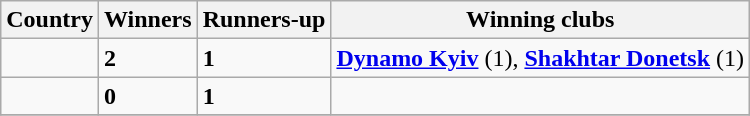<table class="wikitable">
<tr>
<th>Country</th>
<th>Winners</th>
<th>Runners-up</th>
<th>Winning clubs</th>
</tr>
<tr>
<td><strong></strong></td>
<td><strong>2</strong></td>
<td><strong>1</strong></td>
<td><strong><a href='#'>Dynamo Kyiv</a></strong> (1), <strong><a href='#'>Shakhtar Donetsk</a></strong> (1)</td>
</tr>
<tr>
<td><strong></strong></td>
<td><strong>0</strong></td>
<td><strong>1</strong></td>
<td></td>
</tr>
<tr>
</tr>
</table>
